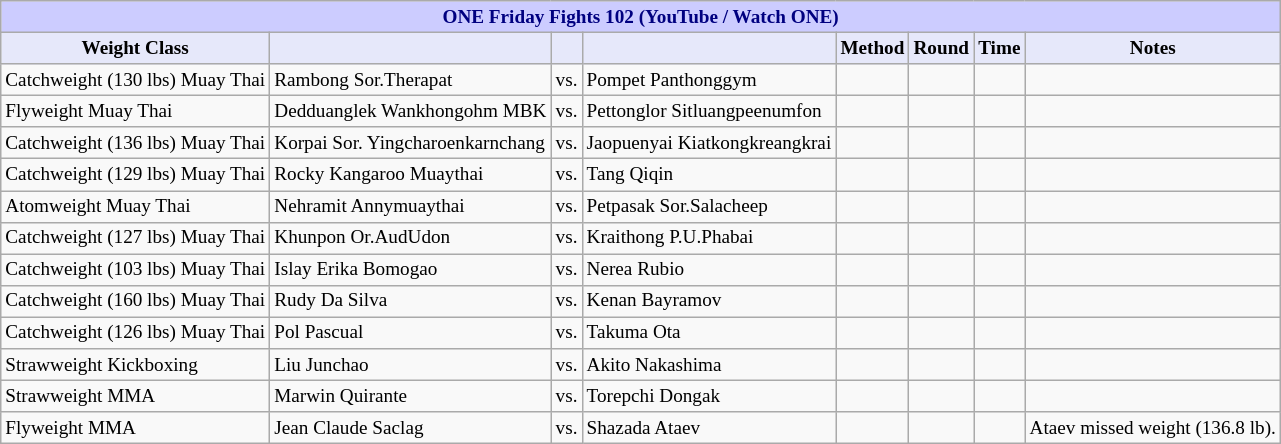<table class="wikitable" style="font-size: 80%;">
<tr>
<th colspan="8" style="background-color: #ccf; color: #000080; text-align: center;"><strong>ONE Friday Fights 102 (YouTube / Watch ONE)</strong></th>
</tr>
<tr>
<th colspan="1" style="background-color: #E6E8FA; color: #000000; text-align: center;">Weight Class</th>
<th colspan="1" style="background-color: #E6E8FA; color: #000000; text-align: center;"></th>
<th colspan="1" style="background-color: #E6E8FA; color: #000000; text-align: center;"></th>
<th colspan="1" style="background-color: #E6E8FA; color: #000000; text-align: center;"></th>
<th colspan="1" style="background-color: #E6E8FA; color: #000000; text-align: center;">Method</th>
<th colspan="1" style="background-color: #E6E8FA; color: #000000; text-align: center;">Round</th>
<th colspan="1" style="background-color: #E6E8FA; color: #000000; text-align: center;">Time</th>
<th colspan="1" style="background-color: #E6E8FA; color: #000000; text-align: center;">Notes</th>
</tr>
<tr>
<td>Catchweight (130 lbs) Muay Thai</td>
<td> Rambong Sor.Therapat</td>
<td>vs.</td>
<td> Pompet Panthonggym</td>
<td></td>
<td align=center></td>
<td align=center></td>
<td></td>
</tr>
<tr>
<td>Flyweight Muay Thai</td>
<td> Dedduanglek Wankhongohm MBK</td>
<td>vs.</td>
<td> Pettonglor Sitluangpeenumfon</td>
<td></td>
<td align=center></td>
<td align=center></td>
<td></td>
</tr>
<tr>
<td>Catchweight (136 lbs) Muay Thai</td>
<td> Korpai Sor. Yingcharoenkarnchang</td>
<td>vs.</td>
<td> Jaopuenyai Kiatkongkreangkrai</td>
<td></td>
<td align=center></td>
<td align=center></td>
<td></td>
</tr>
<tr>
<td>Catchweight (129 lbs) Muay Thai</td>
<td> Rocky Kangaroo Muaythai</td>
<td>vs.</td>
<td> Tang Qiqin</td>
<td></td>
<td align=center></td>
<td align=center></td>
<td></td>
</tr>
<tr>
<td>Atomweight Muay Thai</td>
<td> Nehramit Annymuaythai</td>
<td>vs.</td>
<td> Petpasak Sor.Salacheep</td>
<td></td>
<td align=center></td>
<td align=center></td>
<td></td>
</tr>
<tr>
<td>Catchweight (127 lbs) Muay Thai</td>
<td> Khunpon Or.AudUdon</td>
<td>vs.</td>
<td> Kraithong P.U.Phabai</td>
<td></td>
<td align=center></td>
<td align=center></td>
<td></td>
</tr>
<tr>
<td>Catchweight (103 lbs) Muay Thai</td>
<td> Islay Erika Bomogao</td>
<td>vs.</td>
<td> Nerea Rubio</td>
<td></td>
<td align=center></td>
<td align=center></td>
<td></td>
</tr>
<tr>
<td>Catchweight (160 lbs) Muay Thai</td>
<td> Rudy Da Silva</td>
<td>vs.</td>
<td> Kenan Bayramov</td>
<td></td>
<td align=center></td>
<td align=center></td>
<td></td>
</tr>
<tr>
<td>Catchweight (126 lbs) Muay Thai</td>
<td> Pol Pascual</td>
<td>vs.</td>
<td> Takuma Ota</td>
<td></td>
<td align=center></td>
<td align=center></td>
<td></td>
</tr>
<tr>
<td>Strawweight Kickboxing</td>
<td> Liu Junchao</td>
<td>vs.</td>
<td> Akito Nakashima</td>
<td></td>
<td align=center></td>
<td align=center></td>
<td></td>
</tr>
<tr>
<td>Strawweight MMA</td>
<td> Marwin Quirante</td>
<td>vs.</td>
<td> Torepchi Dongak</td>
<td></td>
<td align=center></td>
<td align=center></td>
<td></td>
</tr>
<tr>
<td>Flyweight MMA</td>
<td> Jean Claude Saclag</td>
<td>vs.</td>
<td> Shazada Ataev</td>
<td></td>
<td align=center></td>
<td align=center></td>
<td>Ataev missed weight (136.8 lb).</td>
</tr>
</table>
